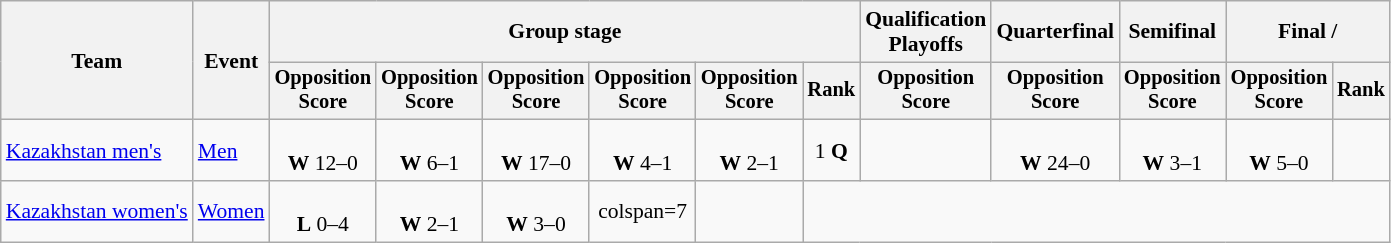<table class=wikitable style=font-size:90%;text-align:center>
<tr>
<th rowspan=2>Team</th>
<th rowspan=2>Event</th>
<th colspan=6>Group stage</th>
<th>Qualification<br>Playoffs</th>
<th>Quarterfinal</th>
<th>Semifinal</th>
<th colspan=2>Final / </th>
</tr>
<tr style=font-size:95%>
<th>Opposition<br>Score</th>
<th>Opposition<br>Score</th>
<th>Opposition<br>Score</th>
<th>Opposition<br>Score</th>
<th>Opposition<br>Score</th>
<th>Rank</th>
<th>Opposition<br>Score</th>
<th>Opposition<br>Score</th>
<th>Opposition<br>Score</th>
<th>Opposition<br>Score</th>
<th>Rank</th>
</tr>
<tr>
<td align=left><a href='#'>Kazakhstan men's</a></td>
<td align=left><a href='#'>Men</a></td>
<td><br><strong>W</strong> 12–0</td>
<td><br><strong>W</strong> 6–1</td>
<td><br><strong>W</strong> 17–0</td>
<td><br><strong>W</strong> 4–1</td>
<td><br><strong>W</strong> 2–1</td>
<td>1 <strong>Q</strong></td>
<td></td>
<td><br><strong>W</strong> 24–0</td>
<td><br><strong>W</strong> 3–1</td>
<td><br><strong>W</strong> 5–0</td>
<td></td>
</tr>
<tr>
<td align=left><a href='#'>Kazakhstan women's</a></td>
<td align=left><a href='#'>Women</a></td>
<td><br><strong>L</strong> 0–4</td>
<td><br><strong>W</strong> 2–1</td>
<td><br><strong>W</strong> 3–0</td>
<td>colspan=7 </td>
<td></td>
</tr>
</table>
